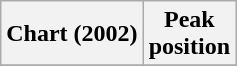<table class="wikitable plainrowheaders" style="text-align:center">
<tr>
<th>Chart (2002)</th>
<th>Peak<br>position</th>
</tr>
<tr>
</tr>
</table>
